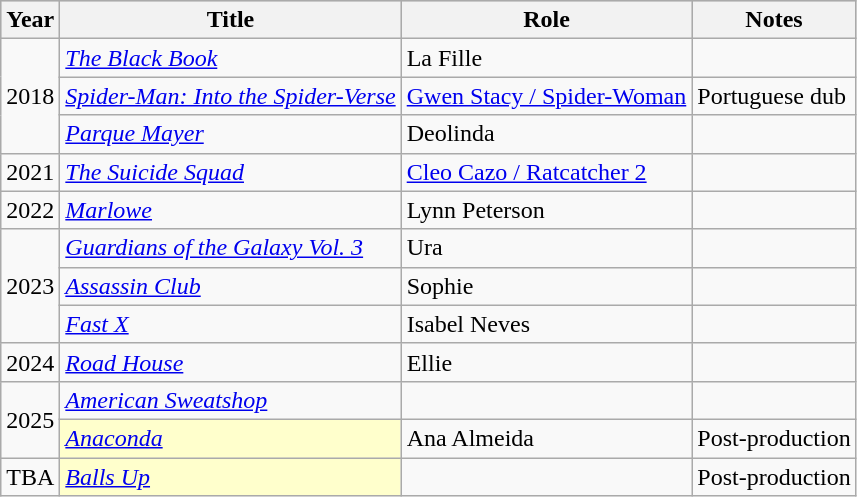<table class="wikitable">
<tr style="background:#ccc; text-align:center;">
<th>Year</th>
<th>Title</th>
<th>Role</th>
<th>Notes</th>
</tr>
<tr>
<td rowspan="3">2018</td>
<td><em><a href='#'>The Black Book</a></em></td>
<td>La Fille</td>
<td></td>
</tr>
<tr>
<td><em><a href='#'>Spider-Man: Into the Spider-Verse</a></em></td>
<td><a href='#'>Gwen Stacy / Spider-Woman</a></td>
<td>Portuguese dub</td>
</tr>
<tr>
<td><em><a href='#'>Parque Mayer</a></em></td>
<td>Deolinda</td>
<td></td>
</tr>
<tr>
<td>2021</td>
<td><em><a href='#'>The Suicide Squad</a></em></td>
<td><a href='#'>Cleo Cazo / Ratcatcher 2</a></td>
<td></td>
</tr>
<tr>
<td>2022</td>
<td><em><a href='#'>Marlowe</a></em></td>
<td>Lynn Peterson</td>
<td></td>
</tr>
<tr>
<td rowspan="3">2023</td>
<td><em><a href='#'>Guardians of the Galaxy Vol. 3</a></em></td>
<td>Ura</td>
<td></td>
</tr>
<tr>
<td><em><a href='#'>Assassin Club</a></em></td>
<td>Sophie</td>
<td></td>
</tr>
<tr>
<td><em><a href='#'>Fast X</a></em></td>
<td>Isabel Neves</td>
<td></td>
</tr>
<tr>
<td>2024</td>
<td><em><a href='#'>Road House</a></em></td>
<td>Ellie</td>
<td></td>
</tr>
<tr>
<td rowspan="2">2025</td>
<td><em><a href='#'>American Sweatshop</a></em></td>
<td></td>
<td></td>
</tr>
<tr>
<td style="background:#FFFFCC;"><em><a href='#'>Anaconda</a></em> </td>
<td>Ana Almeida</td>
<td>Post-production</td>
</tr>
<tr>
<td>TBA</td>
<td style="background:#FFFFCC;"><em><a href='#'>Balls Up</a></em> </td>
<td></td>
<td>Post-production</td>
</tr>
</table>
